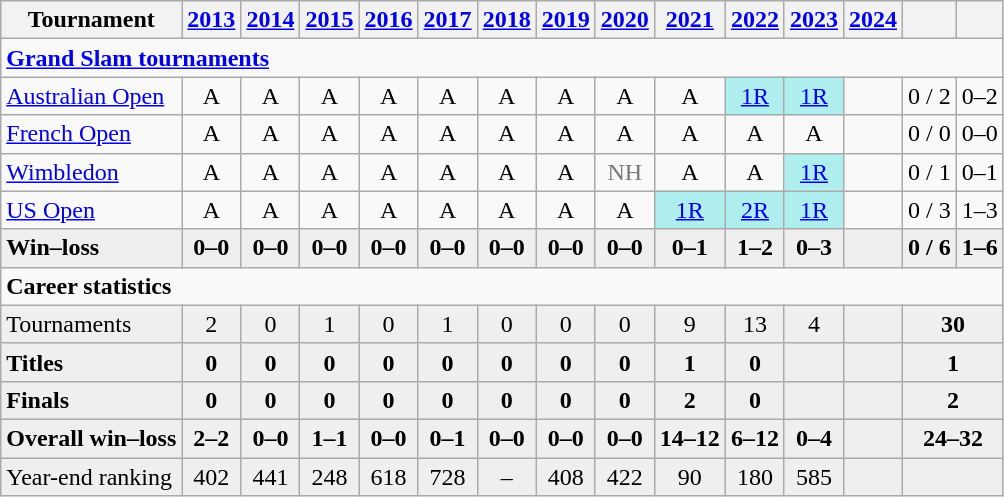<table class=wikitable style=text-align:center>
<tr>
<th>Tournament</th>
<th><a href='#'>2013</a></th>
<th><a href='#'>2014</a></th>
<th><a href='#'>2015</a></th>
<th><a href='#'>2016</a></th>
<th><a href='#'>2017</a></th>
<th><a href='#'>2018</a></th>
<th><a href='#'>2019</a></th>
<th><a href='#'>2020</a></th>
<th><a href='#'>2021</a></th>
<th><a href='#'>2022</a></th>
<th><a href='#'>2023</a></th>
<th><a href='#'>2024</a></th>
<th></th>
<th></th>
</tr>
<tr>
<td colspan="15" align="left"><strong><a href='#'>Grand Slam tournaments</a></strong></td>
</tr>
<tr>
<td align=left><a href='#'>Australian Open</a></td>
<td>A</td>
<td>A</td>
<td>A</td>
<td>A</td>
<td>A</td>
<td>A</td>
<td>A</td>
<td>A</td>
<td>A</td>
<td bgcolor=afeeee><a href='#'>1R</a></td>
<td bgcolor=afeeee><a href='#'>1R</a></td>
<td></td>
<td>0 / 2</td>
<td>0–2</td>
</tr>
<tr>
<td align=left><a href='#'>French Open</a></td>
<td>A</td>
<td>A</td>
<td>A</td>
<td>A</td>
<td>A</td>
<td>A</td>
<td>A</td>
<td>A</td>
<td>A</td>
<td>A</td>
<td>A</td>
<td></td>
<td>0 / 0</td>
<td>0–0</td>
</tr>
<tr>
<td align=left><a href='#'>Wimbledon</a></td>
<td>A</td>
<td>A</td>
<td>A</td>
<td>A</td>
<td>A</td>
<td>A</td>
<td>A</td>
<td style=color:#767676>NH</td>
<td>A</td>
<td>A</td>
<td bgcolor=afeeee><a href='#'>1R</a></td>
<td></td>
<td>0 / 1</td>
<td>0–1</td>
</tr>
<tr>
<td align=left><a href='#'>US Open</a></td>
<td>A</td>
<td>A</td>
<td>A</td>
<td>A</td>
<td>A</td>
<td>A</td>
<td>A</td>
<td>A</td>
<td bgcolor=afeeee><a href='#'>1R</a></td>
<td bgcolor=afeeee><a href='#'>2R</a></td>
<td bgcolor=afeeee><a href='#'>1R</a></td>
<td></td>
<td>0 / 3</td>
<td>1–3</td>
</tr>
<tr style=font-weight:bold;background:#efefef>
<td style=text-align:left>Win–loss</td>
<td>0–0</td>
<td>0–0</td>
<td>0–0</td>
<td>0–0</td>
<td>0–0</td>
<td>0–0</td>
<td>0–0</td>
<td>0–0</td>
<td>0–1</td>
<td>1–2</td>
<td>0–3</td>
<td></td>
<td>0 / 6</td>
<td>1–6</td>
</tr>
<tr>
<td colspan="15" align="left"><strong>Career statistics</strong></td>
</tr>
<tr bgcolor=efefef>
<td align=left>Tournaments</td>
<td>2</td>
<td>0</td>
<td>1</td>
<td>0</td>
<td>1</td>
<td>0</td>
<td>0</td>
<td>0</td>
<td>9</td>
<td>13</td>
<td>4</td>
<td></td>
<td colspan="2"><strong>30</strong></td>
</tr>
<tr style=font-weight:bold;background:#efefef>
<td align=left>Titles</td>
<td>0</td>
<td>0</td>
<td>0</td>
<td>0</td>
<td>0</td>
<td>0</td>
<td>0</td>
<td>0</td>
<td>1</td>
<td>0</td>
<td></td>
<td></td>
<td colspan="2">1</td>
</tr>
<tr style=font-weight:bold;background:#efefef>
<td align=left>Finals</td>
<td>0</td>
<td>0</td>
<td>0</td>
<td>0</td>
<td>0</td>
<td>0</td>
<td>0</td>
<td>0</td>
<td>2</td>
<td>0</td>
<td></td>
<td></td>
<td colspan="2">2</td>
</tr>
<tr style=font-weight:bold;background:#efefef>
<td style=text-align:left>Overall win–loss</td>
<td>2–2</td>
<td>0–0</td>
<td>1–1</td>
<td>0–0</td>
<td>0–1</td>
<td>0–0</td>
<td>0–0</td>
<td>0–0</td>
<td>14–12</td>
<td>6–12</td>
<td>0–4</td>
<td></td>
<td colspan="2">24–32</td>
</tr>
<tr bgcolor=efefef>
<td align=left>Year-end ranking</td>
<td>402</td>
<td>441</td>
<td>248</td>
<td>618</td>
<td>728</td>
<td>–</td>
<td>408</td>
<td>422</td>
<td>90</td>
<td>180</td>
<td>585</td>
<td></td>
<td colspan="2"><strong></strong></td>
</tr>
</table>
